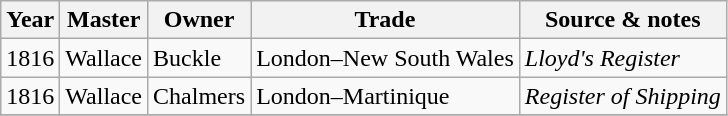<table class="sortable wikitable">
<tr>
<th>Year</th>
<th>Master</th>
<th>Owner</th>
<th>Trade</th>
<th>Source & notes</th>
</tr>
<tr>
<td>1816</td>
<td>Wallace</td>
<td>Buckle</td>
<td>London–New South Wales</td>
<td><em>Lloyd's Register</em></td>
</tr>
<tr>
<td>1816</td>
<td>Wallace</td>
<td>Chalmers</td>
<td>London–Martinique</td>
<td><em>Register of Shipping</em></td>
</tr>
<tr>
</tr>
</table>
